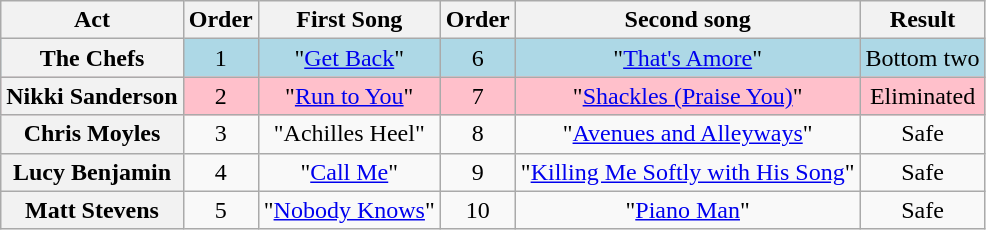<table class="wikitable plainrowheaders" style="text-align:center;">
<tr>
<th>Act</th>
<th>Order</th>
<th>First Song</th>
<th>Order</th>
<th>Second song</th>
<th>Result</th>
</tr>
<tr style="background: lightblue">
<th scope="row">The Chefs</th>
<td>1</td>
<td>"<a href='#'>Get Back</a>"</td>
<td>6</td>
<td>"<a href='#'>That's Amore</a>"</td>
<td>Bottom two</td>
</tr>
<tr style="background:pink;">
<th scope="row">Nikki Sanderson</th>
<td>2</td>
<td>"<a href='#'>Run to You</a>"</td>
<td>7</td>
<td>"<a href='#'>Shackles (Praise You)</a>"</td>
<td>Eliminated</td>
</tr>
<tr>
<th scope="row">Chris Moyles</th>
<td>3</td>
<td>"Achilles Heel"</td>
<td>8</td>
<td>"<a href='#'>Avenues and Alleyways</a>"</td>
<td>Safe</td>
</tr>
<tr>
<th scope="row">Lucy Benjamin</th>
<td>4</td>
<td>"<a href='#'>Call Me</a>"</td>
<td>9</td>
<td>"<a href='#'>Killing Me Softly with His Song</a>"</td>
<td>Safe</td>
</tr>
<tr>
<th scope="row">Matt Stevens</th>
<td>5</td>
<td>"<a href='#'>Nobody Knows</a>"</td>
<td>10</td>
<td>"<a href='#'>Piano Man</a>"</td>
<td>Safe</td>
</tr>
</table>
